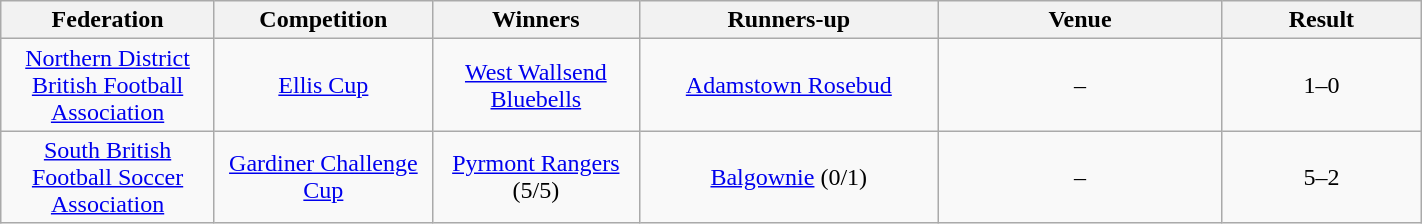<table class="wikitable" width="75%">
<tr>
<th style="width:10em">Federation</th>
<th style="width:10em">Competition</th>
<th style="width:10em">Winners</th>
<th style="width:15em">Runners-up</th>
<th style="width:15em">Venue</th>
<th style="width:10em">Result</th>
</tr>
<tr>
<td align="center"><a href='#'>Northern District British Football Association</a></td>
<td align="center"><a href='#'>Ellis Cup</a></td>
<td align="center"><a href='#'>West Wallsend Bluebells</a></td>
<td align="center"><a href='#'>Adamstown Rosebud</a></td>
<td align="center">–</td>
<td align="center">1–0</td>
</tr>
<tr>
<td align="center"><a href='#'>South British Football Soccer Association</a></td>
<td align="center"><a href='#'>Gardiner Challenge Cup</a></td>
<td align="center"><a href='#'>Pyrmont Rangers</a> (5/5)</td>
<td align="center"><a href='#'>Balgownie</a> (0/1)</td>
<td align="center">–</td>
<td align="center">5–2</td>
</tr>
</table>
